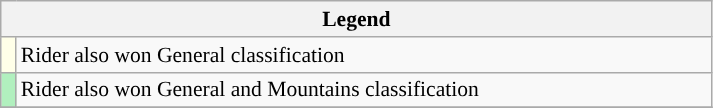<table class="wikitable nowrap" style="font-size:90%; width: 33em;">
<tr>
<th colspan="2">Legend</th>
</tr>
<tr>
<td style="background: #ffffe8"></td>
<td>Rider also won General classification</td>
</tr>
<tr>
<td style="background: #b1f0be"></td>
<td>Rider also won General and Mountains classification</td>
</tr>
<tr>
</tr>
</table>
